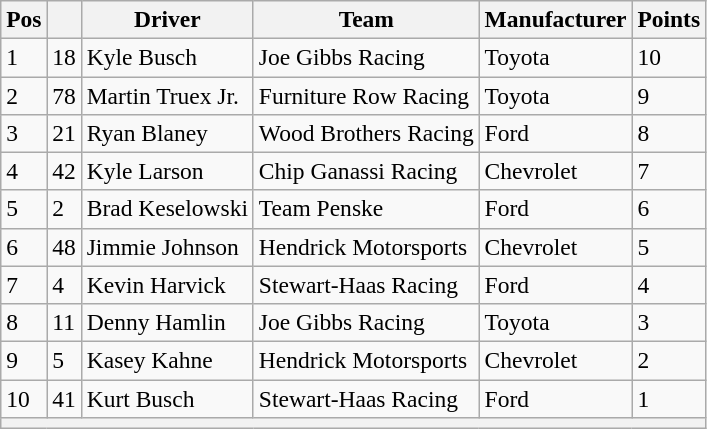<table class="wikitable" style="font-size:98%">
<tr>
<th>Pos</th>
<th></th>
<th>Driver</th>
<th>Team</th>
<th>Manufacturer</th>
<th>Points</th>
</tr>
<tr>
<td>1</td>
<td>18</td>
<td>Kyle Busch</td>
<td>Joe Gibbs Racing</td>
<td>Toyota</td>
<td>10</td>
</tr>
<tr>
<td>2</td>
<td>78</td>
<td>Martin Truex Jr.</td>
<td>Furniture Row Racing</td>
<td>Toyota</td>
<td>9</td>
</tr>
<tr>
<td>3</td>
<td>21</td>
<td>Ryan Blaney</td>
<td>Wood Brothers Racing</td>
<td>Ford</td>
<td>8</td>
</tr>
<tr>
<td>4</td>
<td>42</td>
<td>Kyle Larson</td>
<td>Chip Ganassi Racing</td>
<td>Chevrolet</td>
<td>7</td>
</tr>
<tr>
<td>5</td>
<td>2</td>
<td>Brad Keselowski</td>
<td>Team Penske</td>
<td>Ford</td>
<td>6</td>
</tr>
<tr>
<td>6</td>
<td>48</td>
<td>Jimmie Johnson</td>
<td>Hendrick Motorsports</td>
<td>Chevrolet</td>
<td>5</td>
</tr>
<tr>
<td>7</td>
<td>4</td>
<td>Kevin Harvick</td>
<td>Stewart-Haas Racing</td>
<td>Ford</td>
<td>4</td>
</tr>
<tr>
<td>8</td>
<td>11</td>
<td>Denny Hamlin</td>
<td>Joe Gibbs Racing</td>
<td>Toyota</td>
<td>3</td>
</tr>
<tr>
<td>9</td>
<td>5</td>
<td>Kasey Kahne</td>
<td>Hendrick Motorsports</td>
<td>Chevrolet</td>
<td>2</td>
</tr>
<tr>
<td>10</td>
<td>41</td>
<td>Kurt Busch</td>
<td>Stewart-Haas Racing</td>
<td>Ford</td>
<td>1</td>
</tr>
<tr>
<th colspan="6"></th>
</tr>
</table>
